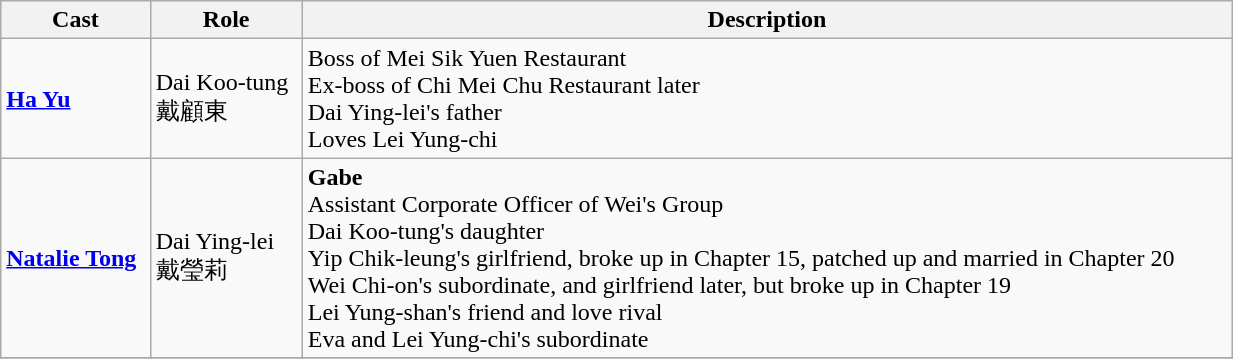<table class="wikitable" width="65%">
<tr>
<th>Cast</th>
<th>Role</th>
<th>Description</th>
</tr>
<tr>
<td><strong><a href='#'>Ha Yu</a></strong></td>
<td>Dai Koo-tung <br> 戴顧東</td>
<td>Boss of Mei Sik Yuen Restaurant<br>Ex-boss of Chi Mei Chu Restaurant later<br>Dai Ying-lei's father<br>Loves Lei Yung-chi</td>
</tr>
<tr>
<td><strong><a href='#'>Natalie Tong</a></strong></td>
<td>Dai Ying-lei <br> 戴瑩莉</td>
<td><strong>Gabe</strong><br>Assistant Corporate Officer of Wei's Group<br>Dai Koo-tung's daughter<br>Yip Chik-leung's girlfriend, broke up in Chapter 15, patched up and married in Chapter 20<br>Wei Chi-on's subordinate, and girlfriend later, but broke up in Chapter 19<br>Lei Yung-shan's friend and love rival<br>Eva and Lei Yung-chi's subordinate</td>
</tr>
<tr>
</tr>
</table>
